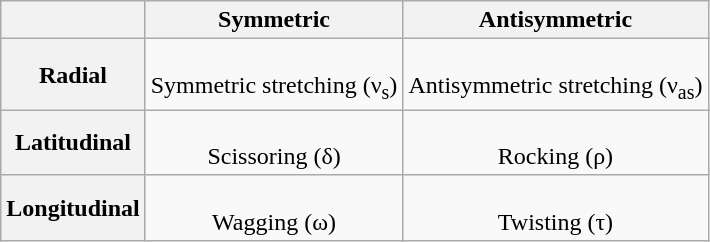<table class="wikitable">
<tr>
<th></th>
<th>Symmetric</th>
<th>Antisymmetric</th>
</tr>
<tr style="text-align: center;">
<th>Radial</th>
<td><br>Symmetric stretching (ν<sub>s</sub>)</td>
<td><br>Antisymmetric stretching (ν<sub>as</sub>)</td>
</tr>
<tr style="text-align: center;">
<th>Latitudinal</th>
<td><br>Scissoring (δ)</td>
<td><br>Rocking (ρ)</td>
</tr>
<tr style="text-align: center;">
<th>Longitudinal</th>
<td><br>Wagging (ω)</td>
<td><br>Twisting (τ)</td>
</tr>
</table>
